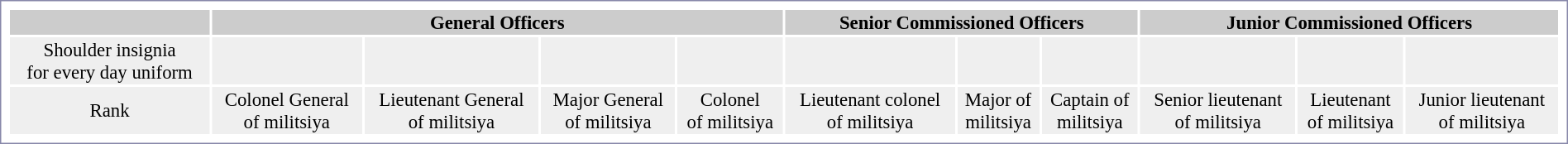<table style="width:100%; border:1px solid #8888aa; background:#fff; padding:5px; font-size:95%; margin:0 12px 12px 0; text-align:center;">
<tr style="background:#ccc;">
<th></th>
<th colspan="4">General Officers</th>
<th colspan="3">Senior Commissioned Officers</th>
<th colspan="4">Junior Commissioned Officers</th>
</tr>
<tr style="background:#efefef;">
<td>Shoulder insignia<br>for every day uniform</td>
<td></td>
<td></td>
<td></td>
<td></td>
<td></td>
<td></td>
<td></td>
<td></td>
<td></td>
<td></td>
</tr>
<tr style="background:#efefef;">
<td>Rank</td>
<td>Colonel General<br>of militsiya</td>
<td>Lieutenant General<br>of militsiya</td>
<td>Major General<br>of militsiya</td>
<td>Colonel<br>of militsiya</td>
<td>Lieutenant colonel<br>of militsiya</td>
<td>Major of<br>militsiya</td>
<td>Captain of<br>militsiya</td>
<td>Senior lieutenant<br>of militsiya</td>
<td>Lieutenant<br>of militsiya</td>
<td>Junior lieutenant<br>of militsiya</td>
</tr>
</table>
